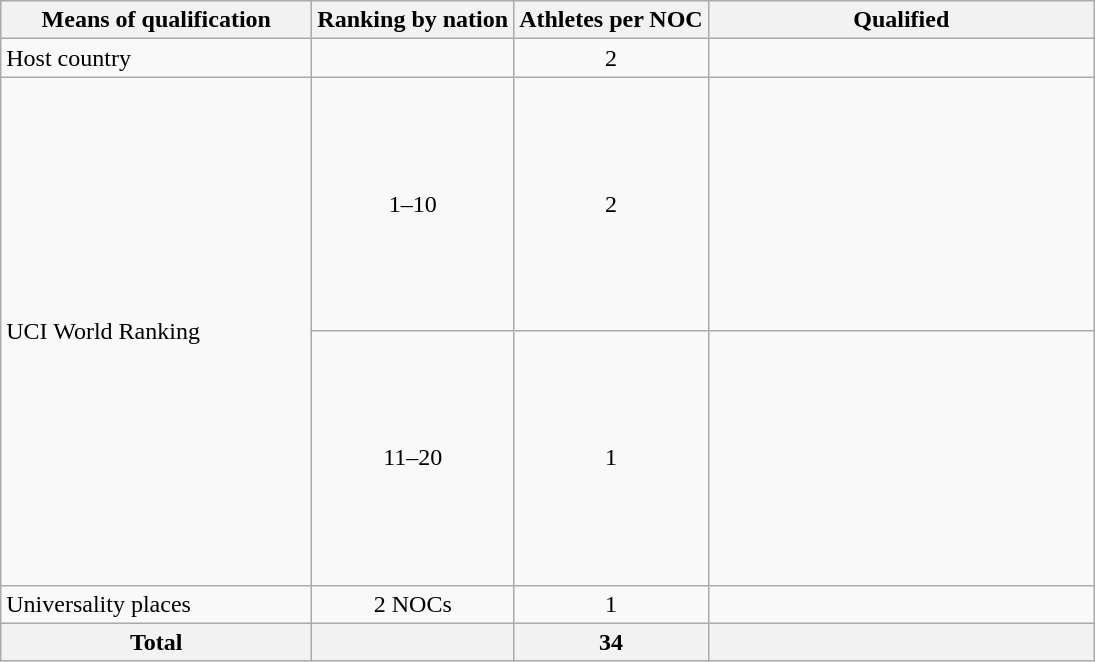<table class="wikitable"  style="text-align:center;">
<tr>
<th width="200">Means of qualification</th>
<th>Ranking by nation</th>
<th>Athletes per NOC</th>
<th width="250">Qualified</th>
</tr>
<tr>
<td style="text-align:left;">Host country</td>
<td></td>
<td>2</td>
<td align="left"></td>
</tr>
<tr>
<td style="text-align:left;" rowspan="2">UCI World Ranking</td>
<td>1–10</td>
<td>2</td>
<td align="left"><br><br><br><br><br><br><br><br><br></td>
</tr>
<tr>
<td>11–20</td>
<td>1</td>
<td align="left"><br><br><br><br><br><br><br><br><br></td>
</tr>
<tr>
<td style="text-align:left;">Universality places</td>
<td>2 NOCs</td>
<td>1</td>
<td align="left"><br></td>
</tr>
<tr>
<th>Total</th>
<th></th>
<th>34</th>
<th></th>
</tr>
</table>
